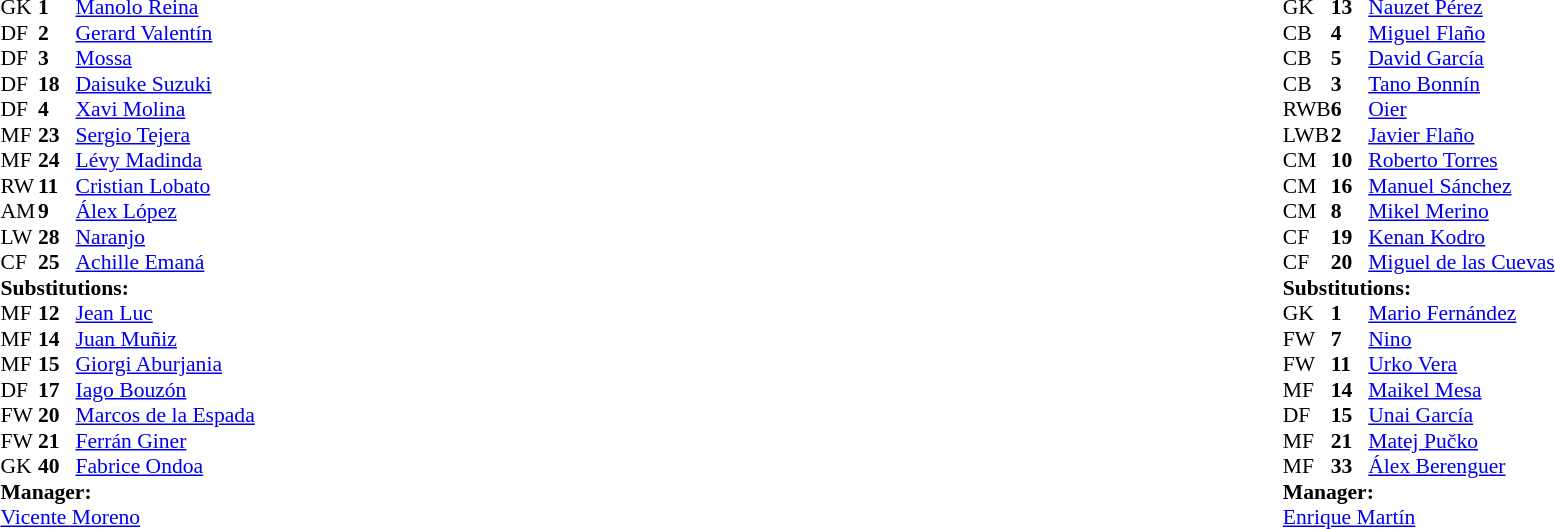<table width="100%">
<tr>
<td valign="top" width="50%"><br><table style="font-size: 90%" cellspacing="0" cellpadding="0">
<tr>
<th width="25"></th>
<th width="25"></th>
</tr>
<tr>
<td>GK</td>
<td><strong>1</strong></td>
<td> <a href='#'>Manolo Reina</a></td>
</tr>
<tr>
<td>DF</td>
<td><strong>2</strong></td>
<td> <a href='#'>Gerard Valentín</a></td>
<td></td>
</tr>
<tr>
<td>DF</td>
<td><strong>3</strong></td>
<td> <a href='#'>Mossa</a></td>
</tr>
<tr>
<td>DF</td>
<td><strong>18</strong></td>
<td> <a href='#'>Daisuke Suzuki</a></td>
<td></td>
</tr>
<tr>
<td>DF</td>
<td><strong>4</strong></td>
<td> <a href='#'>Xavi Molina</a></td>
<td></td>
</tr>
<tr>
<td>MF</td>
<td><strong>23</strong></td>
<td> <a href='#'>Sergio Tejera</a></td>
<td></td>
</tr>
<tr>
<td>MF</td>
<td><strong>24</strong></td>
<td> <a href='#'>Lévy Madinda</a></td>
<td></td>
<td></td>
</tr>
<tr>
<td>RW</td>
<td><strong>11</strong></td>
<td> <a href='#'>Cristian Lobato</a></td>
<td></td>
<td></td>
</tr>
<tr>
<td>AM</td>
<td><strong>9</strong></td>
<td> <a href='#'>Álex López</a></td>
<td></td>
<td></td>
</tr>
<tr>
<td>LW</td>
<td><strong>28</strong></td>
<td> <a href='#'>Naranjo</a></td>
</tr>
<tr>
<td>CF</td>
<td><strong>25</strong></td>
<td> <a href='#'>Achille Emaná</a></td>
</tr>
<tr>
<td colspan=3><strong>Substitutions:</strong></td>
</tr>
<tr>
<td>MF</td>
<td><strong>12</strong></td>
<td> <a href='#'>Jean Luc</a></td>
<td></td>
<td></td>
</tr>
<tr>
<td>MF</td>
<td><strong>14</strong></td>
<td> <a href='#'>Juan Muñiz</a></td>
<td></td>
<td></td>
</tr>
<tr>
<td>MF</td>
<td><strong>15</strong></td>
<td> <a href='#'>Giorgi Aburjania</a></td>
</tr>
<tr>
<td>DF</td>
<td><strong>17</strong></td>
<td> <a href='#'>Iago Bouzón</a></td>
</tr>
<tr>
<td>FW</td>
<td><strong>20</strong></td>
<td> <a href='#'>Marcos de la Espada</a></td>
<td></td>
<td></td>
</tr>
<tr>
<td>FW</td>
<td><strong>21</strong></td>
<td> <a href='#'>Ferrán Giner</a></td>
</tr>
<tr>
<td>GK</td>
<td><strong>40</strong></td>
<td> <a href='#'>Fabrice Ondoa</a></td>
</tr>
<tr>
<td colspan=3><strong>Manager:</strong></td>
</tr>
<tr>
<td colspan=3> <a href='#'>Vicente Moreno</a></td>
</tr>
</table>
</td>
<td valign="top"></td>
<td valign="top" width="50%"><br><table style="font-size: 90%" cellspacing="0" cellpadding="0" align="center">
<tr>
<th width=25></th>
<th width=25></th>
</tr>
<tr>
<td>GK</td>
<td><strong>13</strong></td>
<td> <a href='#'>Nauzet Pérez</a></td>
</tr>
<tr>
<td>CB</td>
<td><strong>4</strong></td>
<td> <a href='#'>Miguel Flaño</a></td>
<td></td>
</tr>
<tr>
<td>CB</td>
<td><strong>5</strong></td>
<td> <a href='#'>David García</a></td>
<td></td>
</tr>
<tr>
<td>CB</td>
<td><strong>3</strong></td>
<td> <a href='#'>Tano Bonnín</a></td>
<td></td>
</tr>
<tr>
<td>RWB</td>
<td><strong>6</strong></td>
<td> <a href='#'>Oier</a></td>
<td></td>
<td></td>
</tr>
<tr>
<td>LWB</td>
<td><strong>2</strong></td>
<td> <a href='#'>Javier Flaño</a></td>
<td></td>
</tr>
<tr>
<td>CM</td>
<td><strong>10</strong></td>
<td> <a href='#'>Roberto Torres</a></td>
</tr>
<tr>
<td>CM</td>
<td><strong>16</strong></td>
<td> <a href='#'>Manuel Sánchez</a></td>
</tr>
<tr>
<td>CM</td>
<td><strong>8</strong></td>
<td> <a href='#'>Mikel Merino</a></td>
<td></td>
</tr>
<tr>
<td>CF</td>
<td><strong>19</strong></td>
<td> <a href='#'>Kenan Kodro</a></td>
<td></td>
<td></td>
</tr>
<tr>
<td>CF</td>
<td><strong>20</strong></td>
<td> <a href='#'>Miguel de las Cuevas</a></td>
<td></td>
<td></td>
</tr>
<tr>
<td colspan=3><strong>Substitutions:</strong></td>
</tr>
<tr>
<td>GK</td>
<td><strong>1</strong></td>
<td> <a href='#'>Mario Fernández</a></td>
</tr>
<tr>
<td>FW</td>
<td><strong>7</strong></td>
<td> <a href='#'>Nino</a></td>
<td></td>
<td></td>
</tr>
<tr>
<td>FW</td>
<td><strong>11</strong></td>
<td> <a href='#'>Urko Vera</a></td>
</tr>
<tr>
<td>MF</td>
<td><strong>14</strong></td>
<td> <a href='#'>Maikel Mesa</a></td>
<td></td>
<td></td>
</tr>
<tr>
<td>DF</td>
<td><strong>15</strong></td>
<td> <a href='#'>Unai García</a></td>
<td></td>
<td></td>
</tr>
<tr>
<td>MF</td>
<td><strong>21</strong></td>
<td> <a href='#'>Matej Pučko</a></td>
</tr>
<tr>
<td>MF</td>
<td><strong>33</strong></td>
<td> <a href='#'>Álex Berenguer</a></td>
</tr>
<tr>
<td colspan=3><strong>Manager:</strong></td>
</tr>
<tr>
<td colspan=3> <a href='#'>Enrique Martín</a></td>
</tr>
</table>
</td>
</tr>
</table>
